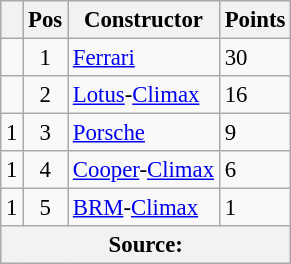<table class="wikitable" style="font-size: 95%;">
<tr>
<th></th>
<th>Pos</th>
<th>Constructor</th>
<th>Points</th>
</tr>
<tr>
<td align="left"></td>
<td align="center">1</td>
<td> <a href='#'>Ferrari</a></td>
<td align="left">30</td>
</tr>
<tr>
<td align="left"></td>
<td align="center">2</td>
<td> <a href='#'>Lotus</a>-<a href='#'>Climax</a></td>
<td align="left">16</td>
</tr>
<tr>
<td align="left"> 1</td>
<td align="center">3</td>
<td> <a href='#'>Porsche</a></td>
<td align="left">9</td>
</tr>
<tr>
<td align="left"> 1</td>
<td align="center">4</td>
<td> <a href='#'>Cooper</a>-<a href='#'>Climax</a></td>
<td align="left">6</td>
</tr>
<tr>
<td align="left"> 1</td>
<td align="center">5</td>
<td> <a href='#'>BRM</a>-<a href='#'>Climax</a></td>
<td align="left">1</td>
</tr>
<tr>
<th colspan=4>Source: </th>
</tr>
</table>
